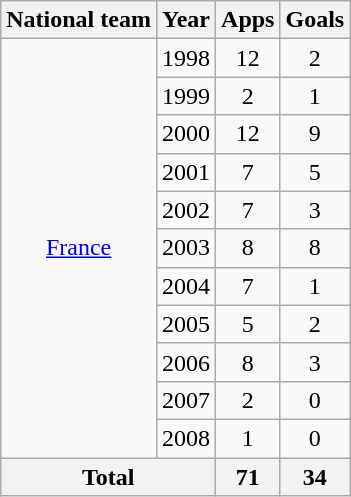<table class="wikitable" style="text-align:center">
<tr>
<th>National team</th>
<th>Year</th>
<th>Apps</th>
<th>Goals</th>
</tr>
<tr>
<td rowspan="11"><a href='#'>France</a></td>
<td>1998</td>
<td>12</td>
<td>2</td>
</tr>
<tr>
<td>1999</td>
<td>2</td>
<td>1</td>
</tr>
<tr>
<td>2000</td>
<td>12</td>
<td>9</td>
</tr>
<tr>
<td>2001</td>
<td>7</td>
<td>5</td>
</tr>
<tr>
<td>2002</td>
<td>7</td>
<td>3</td>
</tr>
<tr>
<td>2003</td>
<td>8</td>
<td>8</td>
</tr>
<tr>
<td>2004</td>
<td>7</td>
<td>1</td>
</tr>
<tr>
<td>2005</td>
<td>5</td>
<td>2</td>
</tr>
<tr>
<td>2006</td>
<td>8</td>
<td>3</td>
</tr>
<tr>
<td>2007</td>
<td>2</td>
<td>0</td>
</tr>
<tr>
<td>2008</td>
<td>1</td>
<td>0</td>
</tr>
<tr>
<th colspan="2">Total</th>
<th>71</th>
<th>34</th>
</tr>
</table>
